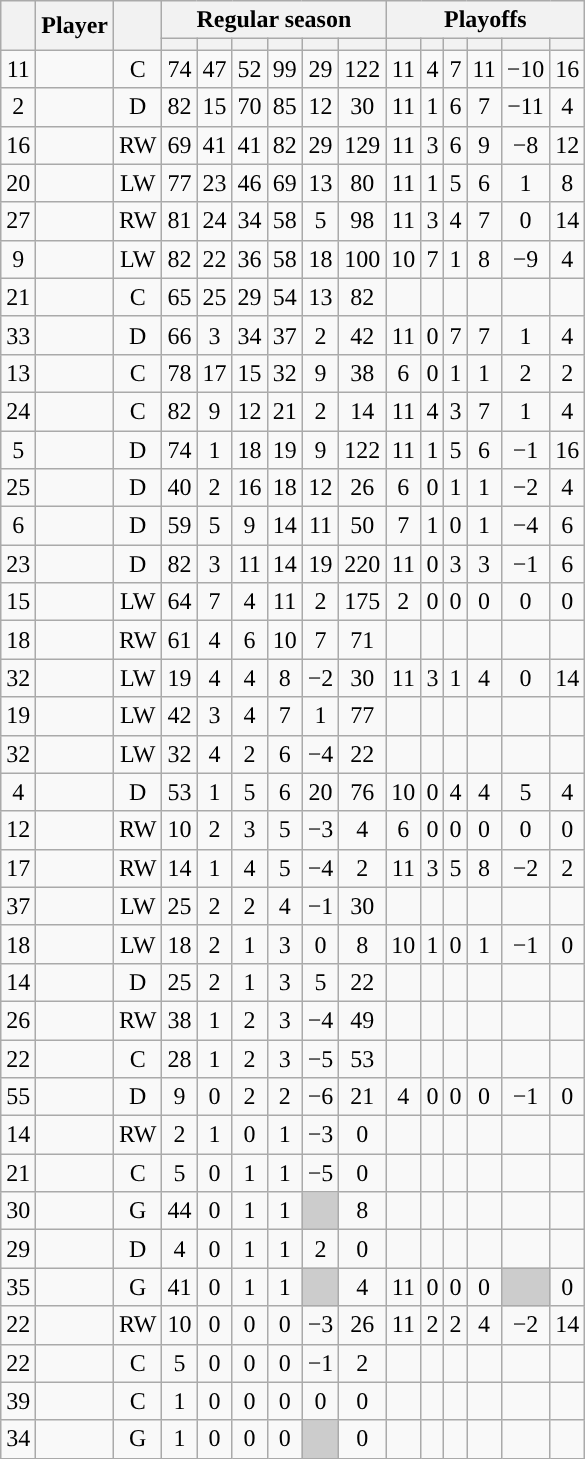<table class="wikitable sortable plainrowheaders" style="text-align:center;">
<tr>
<th scope="col" data-sort-type="number" rowspan="2"></th>
<th scope="col" rowspan="2">Player</th>
<th scope="col" rowspan="2"></th>
<th scope=colgroup colspan=6>Regular season</th>
<th scope=colgroup colspan=6>Playoffs</th>
</tr>
<tr>
<th scope="col" data-sort-type="number"></th>
<th scope="col" data-sort-type="number"></th>
<th scope="col" data-sort-type="number"></th>
<th scope="col" data-sort-type="number"></th>
<th scope="col" data-sort-type="number"></th>
<th scope="col" data-sort-type="number"></th>
<th scope="col" data-sort-type="number"></th>
<th scope="col" data-sort-type="number"></th>
<th scope="col" data-sort-type="number"></th>
<th scope="col" data-sort-type="number"></th>
<th scope="col" data-sort-type="number"></th>
<th scope="col" data-sort-type="number"></th>
</tr>
<tr>
<td scope="row">11</td>
<td align="left"></td>
<td>C</td>
<td>74</td>
<td>47</td>
<td>52</td>
<td>99</td>
<td>29</td>
<td>122</td>
<td>11</td>
<td>4</td>
<td>7</td>
<td>11</td>
<td>−10</td>
<td>16</td>
</tr>
<tr>
<td scope="row">2</td>
<td align="left"></td>
<td>D</td>
<td>82</td>
<td>15</td>
<td>70</td>
<td>85</td>
<td>12</td>
<td>30</td>
<td>11</td>
<td>1</td>
<td>6</td>
<td>7</td>
<td>−11</td>
<td>4</td>
</tr>
<tr>
<td scope="row">16</td>
<td align="left"></td>
<td>RW</td>
<td>69</td>
<td>41</td>
<td>41</td>
<td>82</td>
<td>29</td>
<td>129</td>
<td>11</td>
<td>3</td>
<td>6</td>
<td>9</td>
<td>−8</td>
<td>12</td>
</tr>
<tr>
<td scope="row">20</td>
<td align="left"></td>
<td>LW</td>
<td>77</td>
<td>23</td>
<td>46</td>
<td>69</td>
<td>13</td>
<td>80</td>
<td>11</td>
<td>1</td>
<td>5</td>
<td>6</td>
<td>1</td>
<td>8</td>
</tr>
<tr>
<td scope="row">27</td>
<td align="left"></td>
<td>RW</td>
<td>81</td>
<td>24</td>
<td>34</td>
<td>58</td>
<td>5</td>
<td>98</td>
<td>11</td>
<td>3</td>
<td>4</td>
<td>7</td>
<td>0</td>
<td>14</td>
</tr>
<tr>
<td scope="row">9</td>
<td align="left"></td>
<td>LW</td>
<td>82</td>
<td>22</td>
<td>36</td>
<td>58</td>
<td>18</td>
<td>100</td>
<td>10</td>
<td>7</td>
<td>1</td>
<td>8</td>
<td>−9</td>
<td>4</td>
</tr>
<tr>
<td scope="row">21</td>
<td align="left"></td>
<td>C</td>
<td>65</td>
<td>25</td>
<td>29</td>
<td>54</td>
<td>13</td>
<td>82</td>
<td></td>
<td></td>
<td></td>
<td></td>
<td></td>
<td></td>
</tr>
<tr>
<td scope="row">33</td>
<td align="left"></td>
<td>D</td>
<td>66</td>
<td>3</td>
<td>34</td>
<td>37</td>
<td>2</td>
<td>42</td>
<td>11</td>
<td>0</td>
<td>7</td>
<td>7</td>
<td>1</td>
<td>4</td>
</tr>
<tr>
<td scope="row">13</td>
<td align="left"></td>
<td>C</td>
<td>78</td>
<td>17</td>
<td>15</td>
<td>32</td>
<td>9</td>
<td>38</td>
<td>6</td>
<td>0</td>
<td>1</td>
<td>1</td>
<td>2</td>
<td>2</td>
</tr>
<tr>
<td scope="row">24</td>
<td align="left"></td>
<td>C</td>
<td>82</td>
<td>9</td>
<td>12</td>
<td>21</td>
<td>2</td>
<td>14</td>
<td>11</td>
<td>4</td>
<td>3</td>
<td>7</td>
<td>1</td>
<td>4</td>
</tr>
<tr>
<td scope="row">5</td>
<td align="left"></td>
<td>D</td>
<td>74</td>
<td>1</td>
<td>18</td>
<td>19</td>
<td>9</td>
<td>122</td>
<td>11</td>
<td>1</td>
<td>5</td>
<td>6</td>
<td>−1</td>
<td>16</td>
</tr>
<tr>
<td scope="row">25</td>
<td align="left"></td>
<td>D</td>
<td>40</td>
<td>2</td>
<td>16</td>
<td>18</td>
<td>12</td>
<td>26</td>
<td>6</td>
<td>0</td>
<td>1</td>
<td>1</td>
<td>−2</td>
<td>4</td>
</tr>
<tr>
<td scope="row">6</td>
<td align="left"></td>
<td>D</td>
<td>59</td>
<td>5</td>
<td>9</td>
<td>14</td>
<td>11</td>
<td>50</td>
<td>7</td>
<td>1</td>
<td>0</td>
<td>1</td>
<td>−4</td>
<td>6</td>
</tr>
<tr>
<td scope="row">23</td>
<td align="left"></td>
<td>D</td>
<td>82</td>
<td>3</td>
<td>11</td>
<td>14</td>
<td>19</td>
<td>220</td>
<td>11</td>
<td>0</td>
<td>3</td>
<td>3</td>
<td>−1</td>
<td>6</td>
</tr>
<tr>
<td scope="row">15</td>
<td align="left"></td>
<td>LW</td>
<td>64</td>
<td>7</td>
<td>4</td>
<td>11</td>
<td>2</td>
<td>175</td>
<td>2</td>
<td>0</td>
<td>0</td>
<td>0</td>
<td>0</td>
<td>0</td>
</tr>
<tr>
<td scope="row">18</td>
<td align="left"></td>
<td>RW</td>
<td>61</td>
<td>4</td>
<td>6</td>
<td>10</td>
<td>7</td>
<td>71</td>
<td></td>
<td></td>
<td></td>
<td></td>
<td></td>
<td></td>
</tr>
<tr>
<td scope="row">32</td>
<td align="left"></td>
<td>LW</td>
<td>19</td>
<td>4</td>
<td>4</td>
<td>8</td>
<td>−2</td>
<td>30</td>
<td>11</td>
<td>3</td>
<td>1</td>
<td>4</td>
<td>0</td>
<td>14</td>
</tr>
<tr>
<td scope="row">19</td>
<td align="left"></td>
<td>LW</td>
<td>42</td>
<td>3</td>
<td>4</td>
<td>7</td>
<td>1</td>
<td>77</td>
<td></td>
<td></td>
<td></td>
<td></td>
<td></td>
<td></td>
</tr>
<tr>
<td scope="row">32</td>
<td align="left"></td>
<td>LW</td>
<td>32</td>
<td>4</td>
<td>2</td>
<td>6</td>
<td>−4</td>
<td>22</td>
<td></td>
<td></td>
<td></td>
<td></td>
<td></td>
<td></td>
</tr>
<tr>
<td scope="row">4</td>
<td align="left"></td>
<td>D</td>
<td>53</td>
<td>1</td>
<td>5</td>
<td>6</td>
<td>20</td>
<td>76</td>
<td>10</td>
<td>0</td>
<td>4</td>
<td>4</td>
<td>5</td>
<td>4</td>
</tr>
<tr>
<td scope="row">12</td>
<td align="left"></td>
<td>RW</td>
<td>10</td>
<td>2</td>
<td>3</td>
<td>5</td>
<td>−3</td>
<td>4</td>
<td>6</td>
<td>0</td>
<td>0</td>
<td>0</td>
<td>0</td>
<td>0</td>
</tr>
<tr>
<td scope="row">17</td>
<td align="left"></td>
<td>RW</td>
<td>14</td>
<td>1</td>
<td>4</td>
<td>5</td>
<td>−4</td>
<td>2</td>
<td>11</td>
<td>3</td>
<td>5</td>
<td>8</td>
<td>−2</td>
<td>2</td>
</tr>
<tr>
<td scope="row">37</td>
<td align="left"></td>
<td>LW</td>
<td>25</td>
<td>2</td>
<td>2</td>
<td>4</td>
<td>−1</td>
<td>30</td>
<td></td>
<td></td>
<td></td>
<td></td>
<td></td>
<td></td>
</tr>
<tr>
<td scope="row">18</td>
<td align="left"></td>
<td>LW</td>
<td>18</td>
<td>2</td>
<td>1</td>
<td>3</td>
<td>0</td>
<td>8</td>
<td>10</td>
<td>1</td>
<td>0</td>
<td>1</td>
<td>−1</td>
<td>0</td>
</tr>
<tr>
<td scope="row">14</td>
<td align="left"></td>
<td>D</td>
<td>25</td>
<td>2</td>
<td>1</td>
<td>3</td>
<td>5</td>
<td>22</td>
<td></td>
<td></td>
<td></td>
<td></td>
<td></td>
<td></td>
</tr>
<tr>
<td scope="row">26</td>
<td align="left"></td>
<td>RW</td>
<td>38</td>
<td>1</td>
<td>2</td>
<td>3</td>
<td>−4</td>
<td>49</td>
<td></td>
<td></td>
<td></td>
<td></td>
<td></td>
<td></td>
</tr>
<tr>
<td scope="row">22</td>
<td align="left"></td>
<td>C</td>
<td>28</td>
<td>1</td>
<td>2</td>
<td>3</td>
<td>−5</td>
<td>53</td>
<td></td>
<td></td>
<td></td>
<td></td>
<td></td>
<td></td>
</tr>
<tr>
<td scope="row">55</td>
<td align="left"></td>
<td>D</td>
<td>9</td>
<td>0</td>
<td>2</td>
<td>2</td>
<td>−6</td>
<td>21</td>
<td>4</td>
<td>0</td>
<td>0</td>
<td>0</td>
<td>−1</td>
<td>0</td>
</tr>
<tr>
<td scope="row">14</td>
<td align="left"></td>
<td>RW</td>
<td>2</td>
<td>1</td>
<td>0</td>
<td>1</td>
<td>−3</td>
<td>0</td>
<td></td>
<td></td>
<td></td>
<td></td>
<td></td>
<td></td>
</tr>
<tr>
<td scope="row">21</td>
<td align="left"></td>
<td>C</td>
<td>5</td>
<td>0</td>
<td>1</td>
<td>1</td>
<td>−5</td>
<td>0</td>
<td></td>
<td></td>
<td></td>
<td></td>
<td></td>
<td></td>
</tr>
<tr>
<td scope="row">30</td>
<td align="left"></td>
<td>G</td>
<td>44</td>
<td>0</td>
<td>1</td>
<td>1</td>
<td style="background:#ccc"></td>
<td>8</td>
<td></td>
<td></td>
<td></td>
<td></td>
<td></td>
<td></td>
</tr>
<tr>
<td scope="row">29</td>
<td align="left"></td>
<td>D</td>
<td>4</td>
<td>0</td>
<td>1</td>
<td>1</td>
<td>2</td>
<td>0</td>
<td></td>
<td></td>
<td></td>
<td></td>
<td></td>
<td></td>
</tr>
<tr>
<td scope="row">35</td>
<td align="left"></td>
<td>G</td>
<td>41</td>
<td>0</td>
<td>1</td>
<td>1</td>
<td style="background:#ccc"></td>
<td>4</td>
<td>11</td>
<td>0</td>
<td>0</td>
<td>0</td>
<td style="background:#ccc"></td>
<td>0</td>
</tr>
<tr>
<td scope="row">22</td>
<td align="left"></td>
<td>RW</td>
<td>10</td>
<td>0</td>
<td>0</td>
<td>0</td>
<td>−3</td>
<td>26</td>
<td>11</td>
<td>2</td>
<td>2</td>
<td>4</td>
<td>−2</td>
<td>14</td>
</tr>
<tr>
<td scope="row">22</td>
<td align="left"></td>
<td>C</td>
<td>5</td>
<td>0</td>
<td>0</td>
<td>0</td>
<td>−1</td>
<td>2</td>
<td></td>
<td></td>
<td></td>
<td></td>
<td></td>
<td></td>
</tr>
<tr>
<td scope="row">39</td>
<td align="left"></td>
<td>C</td>
<td>1</td>
<td>0</td>
<td>0</td>
<td>0</td>
<td>0</td>
<td>0</td>
<td></td>
<td></td>
<td></td>
<td></td>
<td></td>
<td></td>
</tr>
<tr>
<td scope="row">34</td>
<td align="left"></td>
<td>G</td>
<td>1</td>
<td>0</td>
<td>0</td>
<td>0</td>
<td style="background:#ccc"></td>
<td>0</td>
<td></td>
<td></td>
<td></td>
<td></td>
<td></td>
<td></td>
</tr>
</table>
